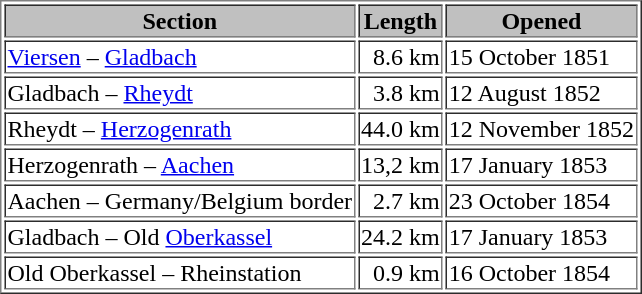<table border=1>
<tr bgcolor="#C0C0C0">
<th>Section</th>
<th>Length</th>
<th>Opened</th>
</tr>
<tr>
<td><a href='#'>Viersen</a> – <a href='#'>Gladbach</a></td>
<td align="right">8.6 km</td>
<td>15 October 1851</td>
</tr>
<tr>
<td>Gladbach – <a href='#'>Rheydt</a></td>
<td align="right">3.8 km</td>
<td>12 August 1852</td>
</tr>
<tr>
<td>Rheydt – <a href='#'>Herzogenrath</a></td>
<td align="right">44.0 km</td>
<td>12 November 1852</td>
</tr>
<tr>
<td>Herzogenrath – <a href='#'>Aachen</a></td>
<td align="right">13,2 km</td>
<td>17 January 1853</td>
</tr>
<tr>
<td>Aachen – Germany/Belgium border</td>
<td align="right">2.7 km</td>
<td>23 October 1854</td>
</tr>
<tr>
<td>Gladbach – Old <a href='#'>Oberkassel</a></td>
<td align="right">24.2 km</td>
<td>17 January 1853</td>
</tr>
<tr>
<td>Old Oberkassel – Rheinstation</td>
<td align="right">0.9 km</td>
<td>16 October 1854</td>
</tr>
</table>
